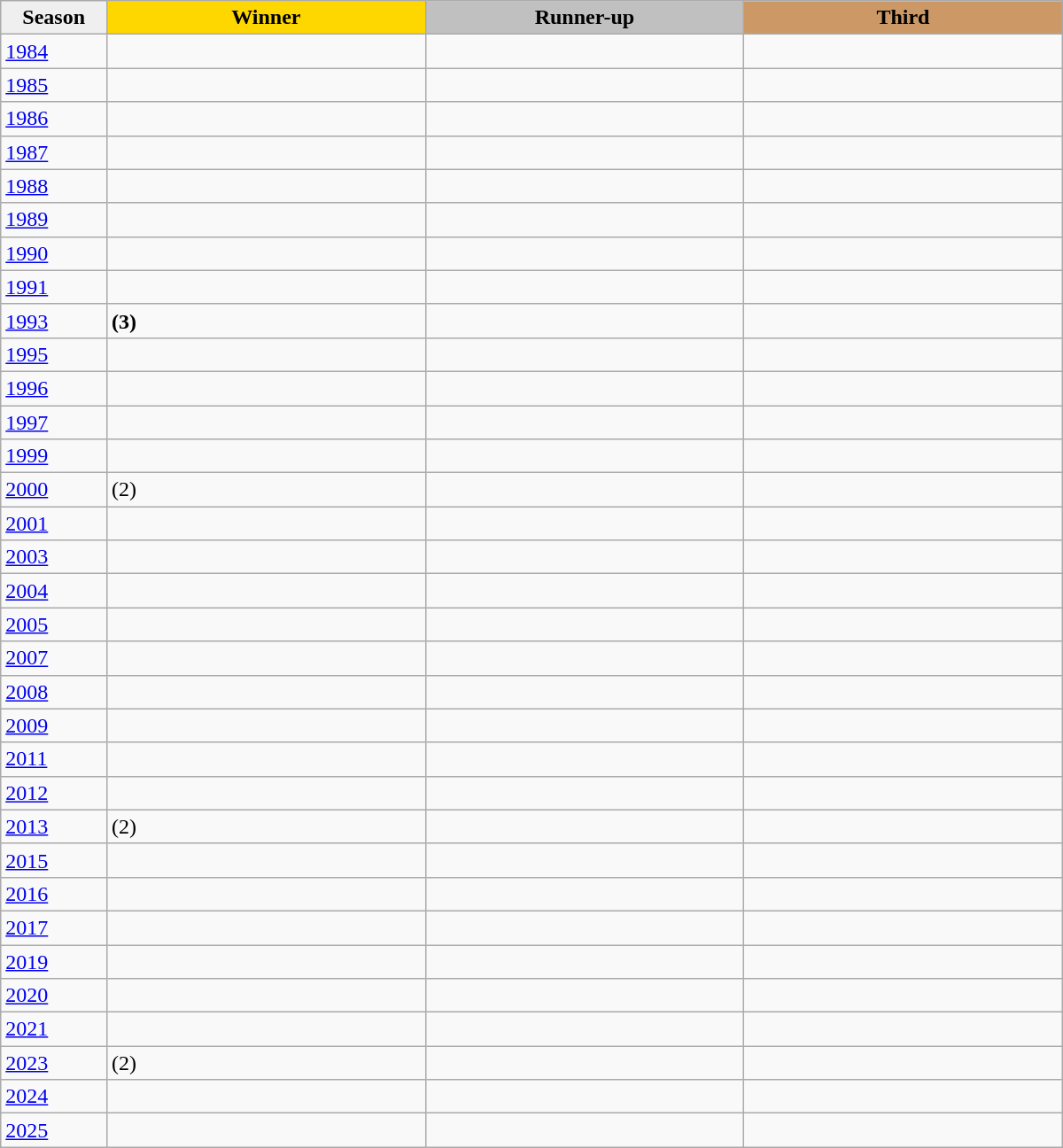<table class="wikitable sortable" style="width:800px;">
<tr>
<th style="width:10%; background:#efefef;">Season</th>
<th style="width:30%; background:gold">Winner</th>
<th style="width:30%; background:silver">Runner-up</th>
<th style="width:30%; background:#CC9966">Third</th>
</tr>
<tr>
<td><a href='#'>1984</a></td>
<td></td>
<td></td>
<td></td>
</tr>
<tr>
<td><a href='#'>1985</a></td>
<td></td>
<td></td>
<td></td>
</tr>
<tr>
<td><a href='#'>1986</a></td>
<td></td>
<td></td>
<td></td>
</tr>
<tr>
<td><a href='#'>1987</a></td>
<td></td>
<td></td>
<td></td>
</tr>
<tr>
<td><a href='#'>1988</a></td>
<td></td>
<td></td>
<td></td>
</tr>
<tr>
<td><a href='#'>1989</a></td>
<td></td>
<td></td>
<td></td>
</tr>
<tr>
<td><a href='#'>1990</a></td>
<td></td>
<td></td>
<td></td>
</tr>
<tr>
<td><a href='#'>1991</a></td>
<td></td>
<td></td>
<td></td>
</tr>
<tr>
<td><a href='#'>1993</a></td>
<td> <strong>(3)</strong></td>
<td></td>
<td></td>
</tr>
<tr>
<td><a href='#'>1995</a></td>
<td></td>
<td></td>
<td></td>
</tr>
<tr>
<td><a href='#'>1996</a></td>
<td></td>
<td></td>
<td></td>
</tr>
<tr>
<td><a href='#'>1997</a></td>
<td></td>
<td></td>
<td></td>
</tr>
<tr>
<td><a href='#'>1999</a></td>
<td></td>
<td></td>
<td></td>
</tr>
<tr>
<td><a href='#'>2000</a></td>
<td> (2)</td>
<td></td>
<td></td>
</tr>
<tr>
<td><a href='#'>2001</a></td>
<td></td>
<td></td>
<td></td>
</tr>
<tr>
<td><a href='#'>2003</a></td>
<td></td>
<td></td>
<td></td>
</tr>
<tr>
<td><a href='#'>2004</a></td>
<td></td>
<td></td>
<td></td>
</tr>
<tr>
<td><a href='#'>2005</a></td>
<td></td>
<td></td>
<td></td>
</tr>
<tr>
<td><a href='#'>2007</a></td>
<td></td>
<td></td>
<td></td>
</tr>
<tr>
<td><a href='#'>2008</a></td>
<td></td>
<td></td>
<td></td>
</tr>
<tr>
<td><a href='#'>2009</a></td>
<td></td>
<td></td>
<td></td>
</tr>
<tr>
<td><a href='#'>2011</a></td>
<td></td>
<td></td>
<td></td>
</tr>
<tr>
<td><a href='#'>2012</a></td>
<td></td>
<td></td>
<td></td>
</tr>
<tr>
<td><a href='#'>2013</a></td>
<td> (2)</td>
<td></td>
<td></td>
</tr>
<tr>
<td><a href='#'>2015</a></td>
<td></td>
<td></td>
<td></td>
</tr>
<tr>
<td><a href='#'>2016</a></td>
<td></td>
<td></td>
<td></td>
</tr>
<tr>
<td><a href='#'>2017</a></td>
<td></td>
<td></td>
<td></td>
</tr>
<tr>
<td><a href='#'>2019</a></td>
<td></td>
<td></td>
<td></td>
</tr>
<tr>
<td><a href='#'>2020</a></td>
<td></td>
<td></td>
<td></td>
</tr>
<tr>
<td><a href='#'>2021</a></td>
<td></td>
<td></td>
<td></td>
</tr>
<tr>
<td><a href='#'>2023</a></td>
<td> (2)</td>
<td></td>
<td></td>
</tr>
<tr>
<td><a href='#'>2024</a></td>
<td></td>
<td></td>
<td></td>
</tr>
<tr>
<td><a href='#'>2025</a></td>
<td></td>
<td></td>
<td></td>
</tr>
</table>
